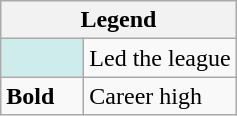<table class="wikitable">
<tr>
<th colspan="2">Legend</th>
</tr>
<tr>
<td style="background:#cfecec; width:3em;"></td>
<td>Led the league</td>
</tr>
<tr>
<td><strong>Bold</strong></td>
<td>Career high</td>
</tr>
</table>
